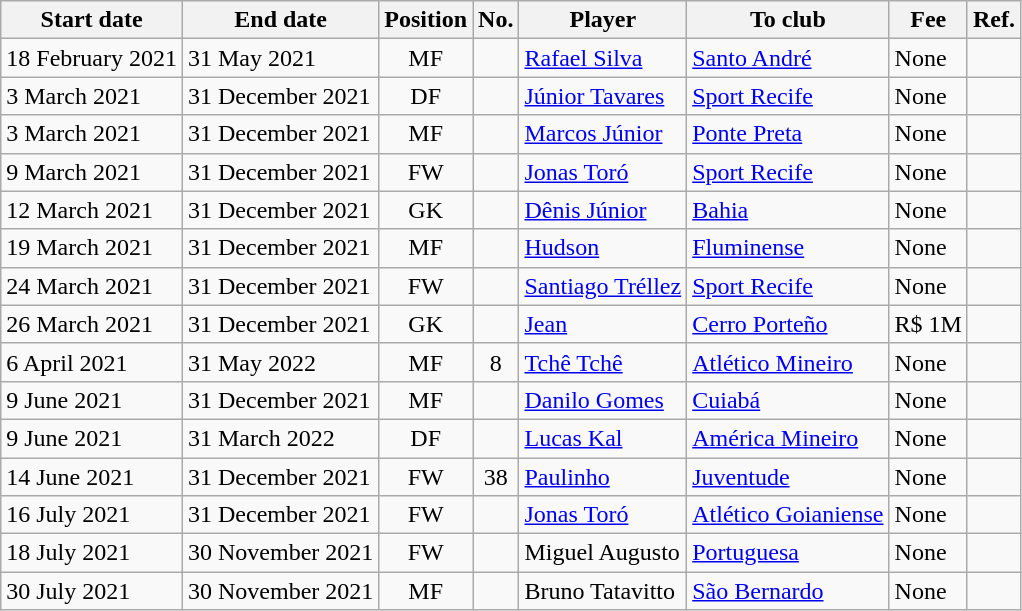<table class="wikitable sortable">
<tr>
<th style="text-align:center;"><strong>Start date</strong></th>
<th style="text-align:center;"><strong>End date</strong></th>
<th style="text-align:center;"><strong>Position</strong></th>
<th style="text-align:center;"><strong>No.</strong></th>
<th style="text-align:center;"><strong>Player</strong></th>
<th style="text-align:center;"><strong>To club</strong></th>
<th style="text-align:center;"><strong>Fee</strong></th>
<th style="text-align:center;"><strong>Ref.</strong></th>
</tr>
<tr>
<td>18 February 2021</td>
<td>31 May 2021</td>
<td style="text-align:center;">MF</td>
<td style="text-align:center;"></td>
<td style="text-align:left;"> <a href='#'>Rafael Silva</a></td>
<td style="text-align:left;"><a href='#'>Santo André</a></td>
<td> None</td>
<td></td>
</tr>
<tr>
<td>3 March 2021</td>
<td>31 December 2021</td>
<td style="text-align:center;">DF</td>
<td style="text-align:center;"></td>
<td style="text-align:left;"> <a href='#'>Júnior Tavares</a></td>
<td style="text-align:left;"><a href='#'>Sport Recife</a></td>
<td> None</td>
<td></td>
</tr>
<tr>
<td>3 March 2021</td>
<td>31 December 2021</td>
<td style="text-align:center;">MF</td>
<td style="text-align:center;"></td>
<td style="text-align:left;"> <a href='#'>Marcos Júnior</a></td>
<td style="text-align:left;"><a href='#'>Ponte Preta</a></td>
<td> None</td>
<td></td>
</tr>
<tr>
<td>9 March 2021</td>
<td>31 December 2021</td>
<td style="text-align:center;">FW</td>
<td style="text-align:center;"></td>
<td style="text-align:left;"> <a href='#'>Jonas Toró</a></td>
<td style="text-align:left;"><a href='#'>Sport Recife</a></td>
<td> None</td>
<td></td>
</tr>
<tr>
<td>12 March 2021</td>
<td>31 December 2021</td>
<td style="text-align:center;">GK</td>
<td style="text-align:center;"></td>
<td style="text-align:left;"> <a href='#'>Dênis Júnior</a></td>
<td style="text-align:left;"><a href='#'>Bahia</a></td>
<td> None</td>
<td></td>
</tr>
<tr>
<td>19 March 2021</td>
<td>31 December 2021</td>
<td style="text-align:center;">MF</td>
<td style="text-align:center;"></td>
<td style="text-align:left;"> <a href='#'>Hudson</a></td>
<td style="text-align:left;"><a href='#'>Fluminense</a></td>
<td> None</td>
<td></td>
</tr>
<tr>
<td>24 March 2021</td>
<td>31 December 2021</td>
<td style="text-align:center;">FW</td>
<td style="text-align:center;"></td>
<td style="text-align:left;"> <a href='#'>Santiago Tréllez</a></td>
<td style="text-align:left;"><a href='#'>Sport Recife</a></td>
<td> None</td>
<td></td>
</tr>
<tr>
<td>26 March 2021</td>
<td>31 December 2021</td>
<td style="text-align:center;">GK</td>
<td style="text-align:center;"></td>
<td style="text-align:left;"> <a href='#'>Jean</a></td>
<td style="text-align:left;"> <a href='#'>Cerro Porteño</a></td>
<td> R$ 1M</td>
<td></td>
</tr>
<tr>
<td>6 April 2021</td>
<td>31 May 2022</td>
<td style="text-align:center;">MF</td>
<td style="text-align:center;">8</td>
<td style="text-align:left;"> <a href='#'>Tchê Tchê</a></td>
<td style="text-align:left;"><a href='#'>Atlético Mineiro</a></td>
<td> None</td>
<td></td>
</tr>
<tr>
<td>9 June 2021</td>
<td>31 December 2021</td>
<td style="text-align:center;">MF</td>
<td style="text-align:center;"></td>
<td style="text-align:left;"> <a href='#'>Danilo Gomes</a></td>
<td style="text-align:left;"><a href='#'>Cuiabá</a></td>
<td> None</td>
<td></td>
</tr>
<tr>
<td>9 June 2021</td>
<td>31 March 2022</td>
<td style="text-align:center;">DF</td>
<td style="text-align:center;"></td>
<td style="text-align:left;"> <a href='#'>Lucas Kal</a></td>
<td style="text-align:left;"><a href='#'>América Mineiro</a></td>
<td> None</td>
<td></td>
</tr>
<tr>
<td>14 June 2021</td>
<td>31 December 2021</td>
<td style="text-align:center;">FW</td>
<td style="text-align:center;">38</td>
<td style="text-align:left;"> <a href='#'>Paulinho</a></td>
<td style="text-align:left;"><a href='#'>Juventude</a></td>
<td> None</td>
<td></td>
</tr>
<tr>
<td>16 July 2021</td>
<td>31 December 2021</td>
<td style="text-align:center;">FW</td>
<td style="text-align:center;"></td>
<td style="text-align:left;"> <a href='#'>Jonas Toró</a></td>
<td style="text-align:left;"><a href='#'>Atlético Goianiense</a></td>
<td> None</td>
<td></td>
</tr>
<tr>
<td>18 July 2021</td>
<td>30 November 2021</td>
<td style="text-align:center;">FW</td>
<td style="text-align:center;"></td>
<td style="text-align:left;"> Miguel Augusto</td>
<td style="text-align:left;"><a href='#'>Portuguesa</a></td>
<td> None</td>
<td></td>
</tr>
<tr>
<td>30 July 2021</td>
<td>30 November 2021</td>
<td style="text-align:center;">MF</td>
<td style="text-align:center;"></td>
<td style="text-align:left;"> Bruno Tatavitto</td>
<td style="text-align:left;"><a href='#'>São Bernardo</a></td>
<td> None</td>
<td></td>
</tr>
</table>
